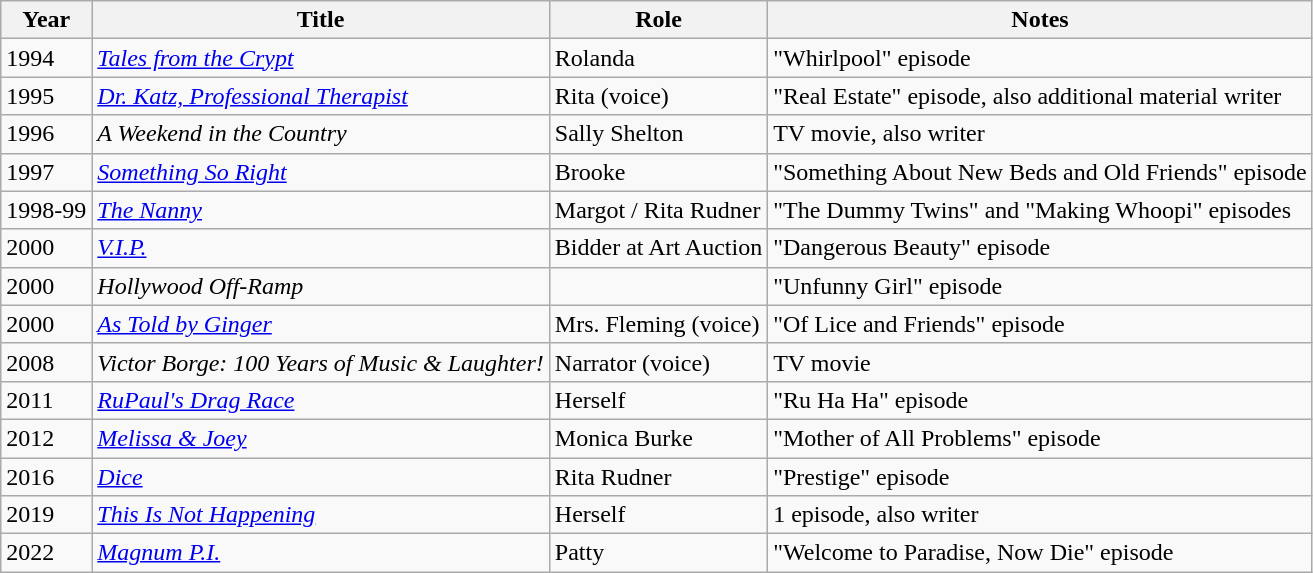<table class="wikitable sortable">
<tr>
<th>Year</th>
<th>Title</th>
<th>Role</th>
<th class="unsortable">Notes</th>
</tr>
<tr>
<td>1994</td>
<td><em><a href='#'>Tales from the Crypt</a></em></td>
<td>Rolanda</td>
<td>"Whirlpool" episode</td>
</tr>
<tr>
<td>1995</td>
<td><em><a href='#'>Dr. Katz, Professional Therapist</a></em></td>
<td>Rita (voice)</td>
<td>"Real Estate" episode, also additional material writer</td>
</tr>
<tr>
<td>1996</td>
<td><em>A Weekend in the Country</em></td>
<td>Sally Shelton</td>
<td>TV movie, also writer</td>
</tr>
<tr>
<td>1997</td>
<td><em><a href='#'>Something So Right</a></em></td>
<td>Brooke</td>
<td>"Something About New Beds and Old Friends" episode</td>
</tr>
<tr>
<td>1998-99</td>
<td><em><a href='#'>The Nanny</a></em></td>
<td>Margot / Rita Rudner</td>
<td>"The Dummy Twins" and "Making Whoopi" episodes</td>
</tr>
<tr>
<td>2000</td>
<td><em><a href='#'>V.I.P.</a></em></td>
<td>Bidder at Art Auction</td>
<td>"Dangerous Beauty" episode</td>
</tr>
<tr>
<td>2000</td>
<td><em>Hollywood Off-Ramp</em></td>
<td></td>
<td>"Unfunny Girl" episode</td>
</tr>
<tr>
<td>2000</td>
<td><em><a href='#'>As Told by Ginger</a></em></td>
<td>Mrs. Fleming (voice)</td>
<td>"Of Lice and Friends" episode</td>
</tr>
<tr>
<td>2008</td>
<td><em>Victor Borge: 100 Years of Music & Laughter!</em></td>
<td>Narrator (voice)</td>
<td>TV movie</td>
</tr>
<tr>
<td>2011</td>
<td><em><a href='#'>RuPaul's Drag Race</a></em></td>
<td>Herself</td>
<td>"Ru Ha Ha" episode</td>
</tr>
<tr>
<td>2012</td>
<td><em><a href='#'>Melissa & Joey</a></em></td>
<td>Monica Burke</td>
<td>"Mother of All Problems" episode</td>
</tr>
<tr>
<td>2016</td>
<td><em><a href='#'>Dice</a></em></td>
<td>Rita Rudner</td>
<td>"Prestige" episode</td>
</tr>
<tr>
<td>2019</td>
<td><em><a href='#'>This Is Not Happening</a></em></td>
<td>Herself</td>
<td>1 episode, also writer</td>
</tr>
<tr>
<td>2022</td>
<td><em><a href='#'>Magnum P.I.</a></em></td>
<td>Patty</td>
<td>"Welcome to Paradise, Now Die" episode</td>
</tr>
</table>
